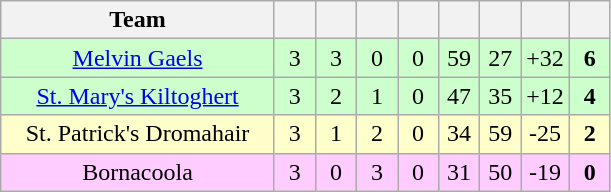<table class="wikitable" style="text-align:center">
<tr>
<th style="width:175px;">Team</th>
<th width="20"></th>
<th width="20"></th>
<th width="20"></th>
<th width="20"></th>
<th width="20"></th>
<th width="20"></th>
<th width="20"></th>
<th width="20"></th>
</tr>
<tr style="background:#cfc;">
<td><a href='#'>Melvin Gaels</a></td>
<td>3</td>
<td>3</td>
<td>0</td>
<td>0</td>
<td>59</td>
<td>27</td>
<td>+32</td>
<td><strong>6</strong></td>
</tr>
<tr style="background:#cfc;">
<td><a href='#'>St. Mary's Kiltoghert</a></td>
<td>3</td>
<td>2</td>
<td>1</td>
<td>0</td>
<td>47</td>
<td>35</td>
<td>+12</td>
<td><strong>4</strong></td>
</tr>
<tr style="background:#ffffcc;">
<td>St. Patrick's Dromahair</td>
<td>3</td>
<td>1</td>
<td>2</td>
<td>0</td>
<td>34</td>
<td>59</td>
<td>-25</td>
<td><strong>2</strong></td>
</tr>
<tr style="background:#fcf;">
<td>Bornacoola</td>
<td>3</td>
<td>0</td>
<td>3</td>
<td>0</td>
<td>31</td>
<td>50</td>
<td>-19</td>
<td><strong>0</strong></td>
</tr>
</table>
